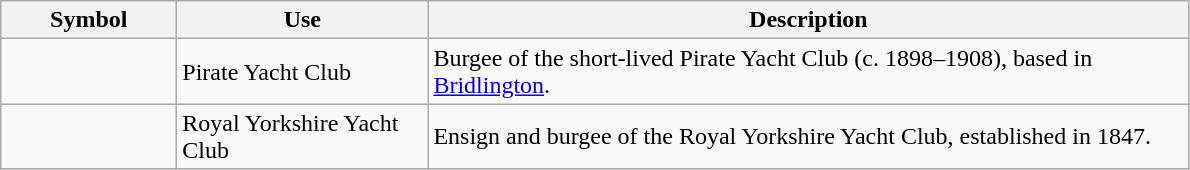<table class="wikitable">
<tr>
<th width="110">Symbol</th>
<th width="160">Use</th>
<th width="500">Description</th>
</tr>
<tr>
<td></td>
<td>Pirate Yacht Club</td>
<td>Burgee of the short-lived Pirate Yacht Club (c. 1898–1908), based in <a href='#'>Bridlington</a>.</td>
</tr>
<tr>
<td> </td>
<td>Royal Yorkshire Yacht Club</td>
<td>Ensign and burgee of the Royal Yorkshire Yacht Club, established in 1847.</td>
</tr>
</table>
